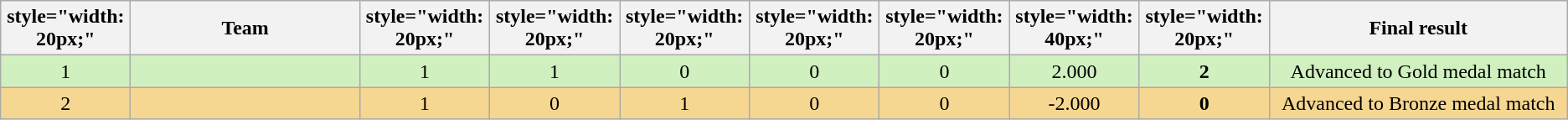<table class="wikitable" border="1" style="text-align: center;">
<tr>
<th>style="width: 20px;"</th>
<th style="width: 175px;">Team</th>
<th>style="width: 20px;"</th>
<th>style="width: 20px;"</th>
<th>style="width: 20px;"</th>
<th>style="width: 20px;"</th>
<th>style="width: 20px;"</th>
<th>style="width: 40px;"</th>
<th>style="width: 20px;"</th>
<th style="width: 230px;">Final result</th>
</tr>
<tr style="background:#D0F0C0;">
<td>1</td>
<td style="text-align:left"></td>
<td>1</td>
<td>1</td>
<td>0</td>
<td>0</td>
<td>0</td>
<td>2.000</td>
<td><strong>2</strong></td>
<td>Advanced to Gold medal match</td>
</tr>
<tr style="background:#F6D792;">
<td>2</td>
<td style="text-align:left"></td>
<td>1</td>
<td>0</td>
<td>1</td>
<td>0</td>
<td>0</td>
<td>-2.000</td>
<td><strong>0</strong></td>
<td>Advanced to Bronze medal match</td>
</tr>
</table>
